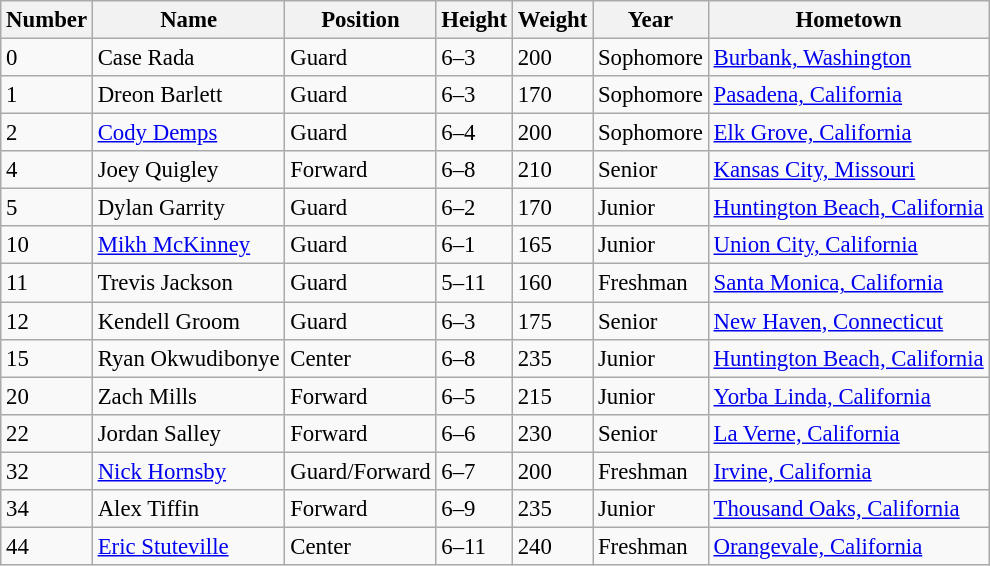<table class="wikitable sortable" style="font-size: 95%;">
<tr>
<th>Number</th>
<th>Name</th>
<th>Position</th>
<th>Height</th>
<th>Weight</th>
<th>Year</th>
<th>Hometown</th>
</tr>
<tr>
<td>0</td>
<td>Case Rada</td>
<td>Guard</td>
<td>6–3</td>
<td>200</td>
<td>Sophomore</td>
<td><a href='#'>Burbank, Washington</a></td>
</tr>
<tr>
<td>1</td>
<td>Dreon Barlett</td>
<td>Guard</td>
<td>6–3</td>
<td>170</td>
<td>Sophomore</td>
<td><a href='#'>Pasadena, California</a></td>
</tr>
<tr>
<td>2</td>
<td><a href='#'>Cody Demps</a></td>
<td>Guard</td>
<td>6–4</td>
<td>200</td>
<td>Sophomore</td>
<td><a href='#'>Elk Grove, California</a></td>
</tr>
<tr>
<td>4</td>
<td>Joey Quigley</td>
<td>Forward</td>
<td>6–8</td>
<td>210</td>
<td>Senior</td>
<td><a href='#'>Kansas City, Missouri</a></td>
</tr>
<tr>
<td>5</td>
<td>Dylan Garrity</td>
<td>Guard</td>
<td>6–2</td>
<td>170</td>
<td>Junior</td>
<td><a href='#'>Huntington Beach, California</a></td>
</tr>
<tr>
<td>10</td>
<td><a href='#'>Mikh McKinney</a></td>
<td>Guard</td>
<td>6–1</td>
<td>165</td>
<td>Junior</td>
<td><a href='#'>Union City, California</a></td>
</tr>
<tr>
<td>11</td>
<td>Trevis Jackson</td>
<td>Guard</td>
<td>5–11</td>
<td>160</td>
<td>Freshman</td>
<td><a href='#'>Santa Monica, California</a></td>
</tr>
<tr>
<td>12</td>
<td>Kendell Groom</td>
<td>Guard</td>
<td>6–3</td>
<td>175</td>
<td>Senior</td>
<td><a href='#'>New Haven, Connecticut</a></td>
</tr>
<tr>
<td>15</td>
<td>Ryan Okwudibonye</td>
<td>Center</td>
<td>6–8</td>
<td>235</td>
<td>Junior</td>
<td><a href='#'>Huntington Beach, California</a></td>
</tr>
<tr>
<td>20</td>
<td>Zach Mills</td>
<td>Forward</td>
<td>6–5</td>
<td>215</td>
<td>Junior</td>
<td><a href='#'>Yorba Linda, California</a></td>
</tr>
<tr>
<td>22</td>
<td>Jordan Salley</td>
<td>Forward</td>
<td>6–6</td>
<td>230</td>
<td>Senior</td>
<td><a href='#'>La Verne, California</a></td>
</tr>
<tr>
<td>32</td>
<td><a href='#'>Nick Hornsby</a></td>
<td>Guard/Forward</td>
<td>6–7</td>
<td>200</td>
<td>Freshman</td>
<td><a href='#'>Irvine, California</a></td>
</tr>
<tr>
<td>34</td>
<td>Alex Tiffin</td>
<td>Forward</td>
<td>6–9</td>
<td>235</td>
<td>Junior</td>
<td><a href='#'>Thousand Oaks, California</a></td>
</tr>
<tr>
<td>44</td>
<td><a href='#'>Eric Stuteville</a></td>
<td>Center</td>
<td>6–11</td>
<td>240</td>
<td>Freshman</td>
<td><a href='#'>Orangevale, California</a></td>
</tr>
</table>
